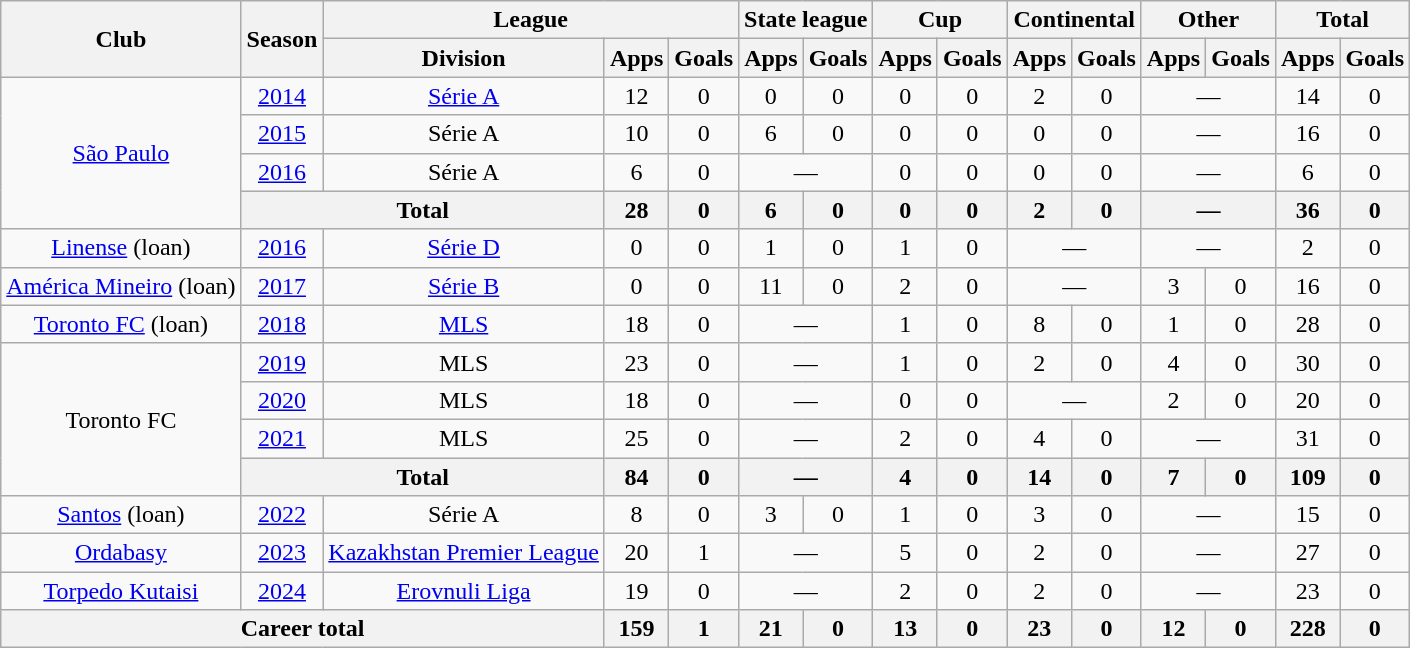<table class="wikitable" Style="text-align: center">
<tr>
<th rowspan="2">Club</th>
<th rowspan="2">Season</th>
<th colspan="3">League</th>
<th colspan="2">State league</th>
<th colspan="2">Cup</th>
<th colspan="2">Continental</th>
<th colspan="2">Other</th>
<th colspan="2">Total</th>
</tr>
<tr>
<th>Division</th>
<th>Apps</th>
<th>Goals</th>
<th>Apps</th>
<th>Goals</th>
<th>Apps</th>
<th>Goals</th>
<th>Apps</th>
<th>Goals</th>
<th>Apps</th>
<th>Goals</th>
<th>Apps</th>
<th>Goals</th>
</tr>
<tr>
<td rowspan="4"><a href='#'>São Paulo</a></td>
<td><a href='#'>2014</a></td>
<td><a href='#'>Série A</a></td>
<td>12</td>
<td>0</td>
<td>0</td>
<td>0</td>
<td>0</td>
<td>0</td>
<td>2</td>
<td>0</td>
<td colspan="2">—</td>
<td>14</td>
<td>0</td>
</tr>
<tr>
<td><a href='#'>2015</a></td>
<td>Série A</td>
<td>10</td>
<td>0</td>
<td>6</td>
<td>0</td>
<td>0</td>
<td>0</td>
<td>0</td>
<td>0</td>
<td colspan="2">—</td>
<td>16</td>
<td>0</td>
</tr>
<tr>
<td><a href='#'>2016</a></td>
<td>Série A</td>
<td>6</td>
<td>0</td>
<td colspan="2">—</td>
<td>0</td>
<td>0</td>
<td>0</td>
<td>0</td>
<td colspan="2">—</td>
<td>6</td>
<td>0</td>
</tr>
<tr>
<th colspan="2">Total</th>
<th>28</th>
<th>0</th>
<th>6</th>
<th>0</th>
<th>0</th>
<th>0</th>
<th>2</th>
<th>0</th>
<th colspan="2">—</th>
<th>36</th>
<th>0</th>
</tr>
<tr>
<td><a href='#'>Linense</a> (loan)</td>
<td><a href='#'>2016</a></td>
<td><a href='#'>Série D</a></td>
<td>0</td>
<td>0</td>
<td>1</td>
<td>0</td>
<td>1</td>
<td>0</td>
<td colspan="2">—</td>
<td colspan="2">—</td>
<td>2</td>
<td>0</td>
</tr>
<tr>
<td><a href='#'>América Mineiro</a> (loan)</td>
<td><a href='#'>2017</a></td>
<td><a href='#'>Série B</a></td>
<td>0</td>
<td>0</td>
<td>11</td>
<td>0</td>
<td>2</td>
<td>0</td>
<td colspan="2">—</td>
<td>3</td>
<td>0</td>
<td>16</td>
<td>0</td>
</tr>
<tr>
<td><a href='#'>Toronto FC</a> (loan)</td>
<td><a href='#'>2018</a></td>
<td><a href='#'>MLS</a></td>
<td>18</td>
<td>0</td>
<td colspan="2">—</td>
<td>1</td>
<td>0</td>
<td>8</td>
<td>0</td>
<td>1</td>
<td>0</td>
<td>28</td>
<td>0</td>
</tr>
<tr>
<td rowspan="4">Toronto FC</td>
<td><a href='#'>2019</a></td>
<td>MLS</td>
<td>23</td>
<td>0</td>
<td colspan="2">—</td>
<td>1</td>
<td>0</td>
<td>2</td>
<td>0</td>
<td>4</td>
<td>0</td>
<td>30</td>
<td>0</td>
</tr>
<tr>
<td><a href='#'>2020</a></td>
<td>MLS</td>
<td>18</td>
<td>0</td>
<td colspan="2">—</td>
<td>0</td>
<td>0</td>
<td colspan="2">—</td>
<td>2</td>
<td>0</td>
<td>20</td>
<td>0</td>
</tr>
<tr>
<td><a href='#'>2021</a></td>
<td>MLS</td>
<td>25</td>
<td>0</td>
<td colspan="2">—</td>
<td>2</td>
<td>0</td>
<td>4</td>
<td>0</td>
<td colspan="2">—</td>
<td>31</td>
<td>0</td>
</tr>
<tr>
<th colspan="2">Total</th>
<th>84</th>
<th>0</th>
<th colspan="2">—</th>
<th>4</th>
<th>0</th>
<th>14</th>
<th>0</th>
<th>7</th>
<th>0</th>
<th>109</th>
<th>0</th>
</tr>
<tr>
<td><a href='#'>Santos</a> (loan)</td>
<td><a href='#'>2022</a></td>
<td>Série A</td>
<td>8</td>
<td>0</td>
<td>3</td>
<td>0</td>
<td>1</td>
<td>0</td>
<td>3</td>
<td>0</td>
<td colspan="2">—</td>
<td>15</td>
<td>0</td>
</tr>
<tr>
<td><a href='#'>Ordabasy</a></td>
<td><a href='#'>2023</a></td>
<td><a href='#'>Kazakhstan Premier League</a></td>
<td>20</td>
<td>1</td>
<td colspan="2">—</td>
<td>5</td>
<td>0</td>
<td>2</td>
<td>0</td>
<td colspan="2">—</td>
<td>27</td>
<td>0</td>
</tr>
<tr>
<td><a href='#'>Torpedo Kutaisi</a></td>
<td><a href='#'>2024</a></td>
<td><a href='#'>Erovnuli Liga</a></td>
<td>19</td>
<td>0</td>
<td colspan="2">—</td>
<td>2</td>
<td>0</td>
<td>2</td>
<td>0</td>
<td colspan="2">—</td>
<td>23</td>
<td>0</td>
</tr>
<tr>
<th colspan="3">Career total</th>
<th>159</th>
<th>1</th>
<th>21</th>
<th>0</th>
<th>13</th>
<th>0</th>
<th>23</th>
<th>0</th>
<th>12</th>
<th>0</th>
<th>228</th>
<th>0</th>
</tr>
</table>
